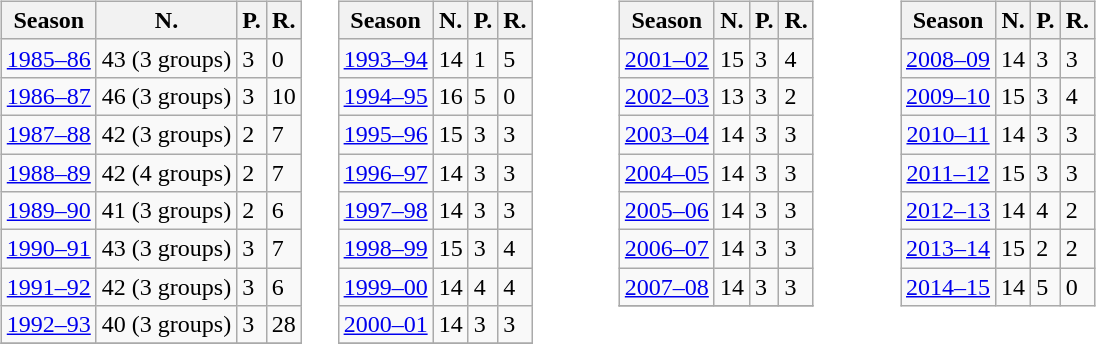<table>
<tr>
<td valign="top" width=30%><br><table class="wikitable" style="text-align:left style="font-size:90%">
<tr>
<th>Season</th>
<th><span><strong>N.</strong></span></th>
<th><span><strong>P.</strong></span></th>
<th><span><strong>R.</strong></span></th>
</tr>
<tr>
<td style="text-align:center;"><a href='#'>1985–86</a></td>
<td>43 (3 groups)</td>
<td>3</td>
<td>0</td>
</tr>
<tr>
<td style="text-align:center;"><a href='#'>1986–87</a></td>
<td>46 (3 groups)</td>
<td>3</td>
<td>10</td>
</tr>
<tr>
<td style="text-align:center;"><a href='#'>1987–88</a></td>
<td>42 (3 groups)</td>
<td>2</td>
<td>7</td>
</tr>
<tr>
<td style="text-align:center;"><a href='#'>1988–89</a></td>
<td>42 (4 groups)</td>
<td>2</td>
<td>7</td>
</tr>
<tr>
<td style="text-align:center;"><a href='#'>1989–90</a></td>
<td>41 (3 groups)</td>
<td>2</td>
<td>6</td>
</tr>
<tr>
<td style="text-align:center;"><a href='#'>1990–91</a></td>
<td>43 (3 groups)</td>
<td>3</td>
<td>7</td>
</tr>
<tr>
<td style="text-align:center;"><a href='#'>1991–92</a></td>
<td>42 (3 groups)</td>
<td>3</td>
<td>6</td>
</tr>
<tr>
<td style="text-align:center;"><a href='#'>1992–93</a></td>
<td>40 (3 groups)</td>
<td>3</td>
<td>28</td>
</tr>
<tr>
</tr>
</table>
</td>
<td valign="top" width=25%><br><table class="wikitable" style="text-align:left style="font-size:90%">
<tr>
<th>Season</th>
<th><span><strong>N.</strong></span></th>
<th><span><strong>P.</strong></span></th>
<th><span><strong>R.</strong></span></th>
</tr>
<tr>
<td style="text-align:center;"><a href='#'>1993–94</a></td>
<td>14</td>
<td>1</td>
<td>5</td>
</tr>
<tr>
<td style="text-align:center;"><a href='#'>1994–95</a></td>
<td>16</td>
<td>5</td>
<td>0</td>
</tr>
<tr>
<td style="text-align:center;"><a href='#'>1995–96</a></td>
<td>15</td>
<td>3</td>
<td>3</td>
</tr>
<tr>
<td style="text-align:center;"><a href='#'>1996–97</a></td>
<td>14</td>
<td>3</td>
<td>3</td>
</tr>
<tr>
<td style="text-align:center;"><a href='#'>1997–98</a></td>
<td>14</td>
<td>3</td>
<td>3</td>
</tr>
<tr>
<td style="text-align:center;"><a href='#'>1998–99</a></td>
<td>15</td>
<td>3</td>
<td>4</td>
</tr>
<tr>
<td style="text-align:center;"><a href='#'>1999–00</a></td>
<td>14</td>
<td>4</td>
<td>4</td>
</tr>
<tr>
<td style="text-align:center;"><a href='#'>2000–01</a></td>
<td>14</td>
<td>3</td>
<td>3</td>
</tr>
<tr>
</tr>
</table>
</td>
<td valign="top" width=25%><br><table class="wikitable" style="text-align:left style="font-size:90%">
<tr>
<th>Season</th>
<th><span><strong>N.</strong></span></th>
<th><span><strong>P.</strong></span></th>
<th><span><strong>R.</strong></span></th>
</tr>
<tr>
<td style="text-align:center;"><a href='#'>2001–02</a></td>
<td>15</td>
<td>3</td>
<td>4</td>
</tr>
<tr>
<td style="text-align:center;"><a href='#'>2002–03</a></td>
<td>13</td>
<td>3</td>
<td>2</td>
</tr>
<tr>
<td style="text-align:center;"><a href='#'>2003–04</a></td>
<td>14</td>
<td>3</td>
<td>3</td>
</tr>
<tr>
<td style="text-align:center;"><a href='#'>2004–05</a></td>
<td>14</td>
<td>3</td>
<td>3</td>
</tr>
<tr>
<td style="text-align:center;"><a href='#'>2005–06</a></td>
<td>14</td>
<td>3</td>
<td>3</td>
</tr>
<tr>
<td style="text-align:center;"><a href='#'>2006–07</a></td>
<td>14</td>
<td>3</td>
<td>3</td>
</tr>
<tr>
<td style="text-align:center;"><a href='#'>2007–08</a></td>
<td>14</td>
<td>3</td>
<td>3</td>
</tr>
<tr>
</tr>
</table>
</td>
<td valign="top" width=25%><br><table class="wikitable" style="text-align:left style="font-size:90%">
<tr>
<th>Season</th>
<th><span><strong>N.</strong></span></th>
<th><span><strong>P.</strong></span></th>
<th><span><strong>R.</strong></span></th>
</tr>
<tr>
<td style="text-align:center;"><a href='#'>2008–09</a></td>
<td>14</td>
<td>3</td>
<td>3</td>
</tr>
<tr>
<td style="text-align:center;"><a href='#'>2009–10</a></td>
<td>15</td>
<td>3</td>
<td>4</td>
</tr>
<tr>
<td style="text-align:center;"><a href='#'>2010–11</a></td>
<td>14</td>
<td>3</td>
<td>3</td>
</tr>
<tr>
<td style="text-align:center;"><a href='#'>2011–12</a></td>
<td>15</td>
<td>3</td>
<td>3</td>
</tr>
<tr>
<td style="text-align:center;"><a href='#'>2012–13</a></td>
<td>14</td>
<td>4</td>
<td>2</td>
</tr>
<tr>
<td style="text-align:center;"><a href='#'>2013–14</a></td>
<td>15</td>
<td>2</td>
<td>2</td>
</tr>
<tr>
<td style="text-align:center;"><a href='#'>2014–15</a></td>
<td>14</td>
<td>5</td>
<td>0</td>
</tr>
</table>
</td>
</tr>
</table>
